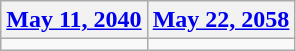<table class=wikitable>
<tr>
<th><a href='#'>May 11, 2040</a></th>
<th><a href='#'>May 22, 2058</a></th>
</tr>
<tr>
<td></td>
<td></td>
</tr>
</table>
